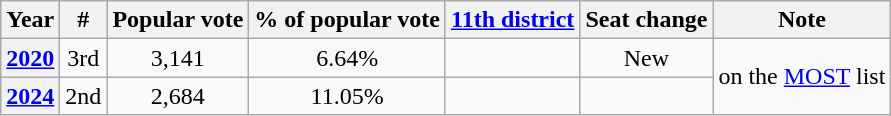<table class="wikitable" style="text-align: center;">
<tr>
<th>Year</th>
<th>#</th>
<th>Popular vote</th>
<th>% of popular vote</th>
<th><a href='#'>11th district</a></th>
<th>Seat change</th>
<th>Note</th>
</tr>
<tr>
<th><a href='#'>2020</a></th>
<td>3rd</td>
<td align="center">3,141</td>
<td align="center">6.64%</td>
<td></td>
<td>New</td>
<td rowspan="3";>on the <a href='#'>MOST</a> list</td>
</tr>
<tr>
<th><a href='#'>2024</a></th>
<td>2nd</td>
<td align="center">2,684</td>
<td align="center">11.05%</td>
<td></td>
<td align=center></td>
</tr>
</table>
